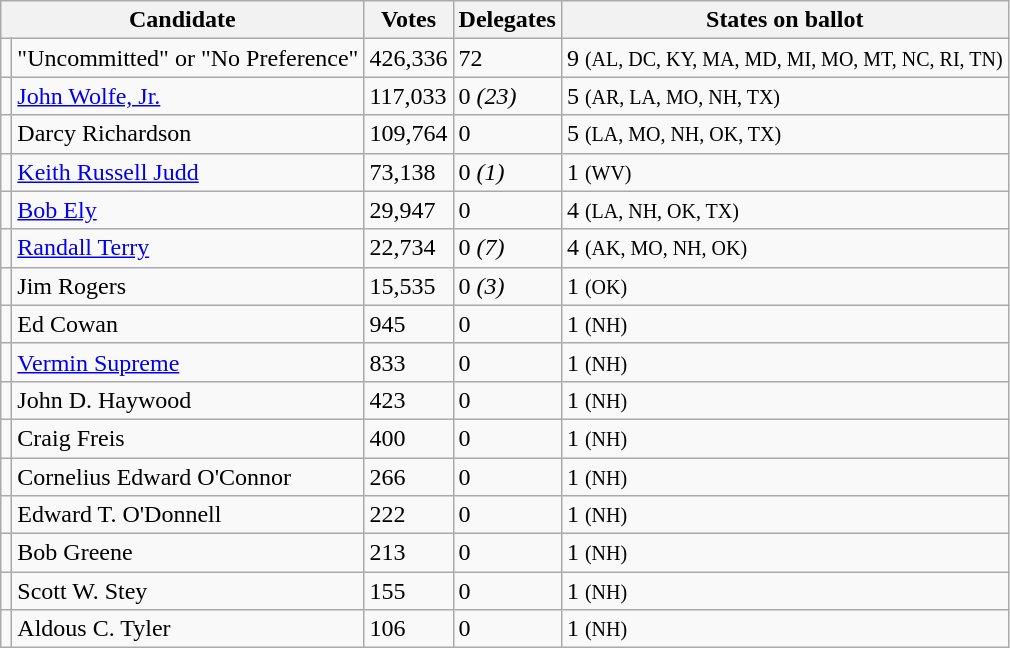<table class="wikitable sortable">
<tr valign=bottom>
<th colspan=2>Candidate</th>
<th>Votes</th>
<th>Delegates</th>
<th>States on ballot</th>
</tr>
<tr>
<td></td>
<td>"Uncommitted" or "No Preference"</td>
<td>426,336</td>
<td>72</td>
<td>9 <small>(AL, DC, KY, MA, MD, MI, MO, MT, NC, RI, TN)</small></td>
</tr>
<tr>
<td></td>
<td><a href='#'>John Wolfe, Jr.</a></td>
<td>117,033</td>
<td>0 <em>(23)</em></td>
<td>5 <small>(AR, LA, MO, NH, TX)</small></td>
</tr>
<tr>
<td></td>
<td>Darcy Richardson</td>
<td>109,764</td>
<td>0</td>
<td>5 <small>(LA, MO, NH, OK, TX)</small></td>
</tr>
<tr>
<td></td>
<td><a href='#'>Keith Russell Judd</a></td>
<td>73,138</td>
<td>0 <em>(1)</em></td>
<td>1 <small>(WV)</small></td>
</tr>
<tr>
<td></td>
<td><a href='#'>Bob Ely</a></td>
<td>29,947</td>
<td>0</td>
<td>4 <small>(LA, NH, OK, TX)</small></td>
</tr>
<tr>
<td></td>
<td><a href='#'>Randall Terry</a></td>
<td>22,734</td>
<td>0 <em>(7)</em></td>
<td>4 <small>(AK, MO, NH, OK)</small></td>
</tr>
<tr>
<td></td>
<td>Jim Rogers</td>
<td>15,535</td>
<td>0 <em>(3)</em></td>
<td>1 <small>(OK)</small></td>
</tr>
<tr>
<td></td>
<td>Ed Cowan</td>
<td>945</td>
<td>0</td>
<td>1 <small>(NH)</small></td>
</tr>
<tr>
<td></td>
<td><a href='#'>Vermin Supreme</a></td>
<td>833</td>
<td>0</td>
<td>1 <small>(NH)</small></td>
</tr>
<tr>
<td></td>
<td>John D. Haywood</td>
<td>423</td>
<td>0</td>
<td>1 <small>(NH)</small></td>
</tr>
<tr>
<td></td>
<td>Craig Freis</td>
<td>400</td>
<td>0</td>
<td>1 <small>(NH)</small></td>
</tr>
<tr>
<td></td>
<td>Cornelius Edward O'Connor</td>
<td>266</td>
<td>0</td>
<td>1 <small>(NH)</small></td>
</tr>
<tr>
<td></td>
<td>Edward T. O'Donnell</td>
<td>222</td>
<td>0</td>
<td>1 <small>(NH)</small></td>
</tr>
<tr>
<td></td>
<td>Bob Greene</td>
<td>213</td>
<td>0</td>
<td>1 <small>(NH)</small></td>
</tr>
<tr>
<td></td>
<td>Scott W. Stey</td>
<td>155</td>
<td>0</td>
<td>1 <small>(NH)</small></td>
</tr>
<tr>
<td></td>
<td>Aldous C. Tyler</td>
<td>106</td>
<td>0</td>
<td>1 <small>(NH)</small></td>
</tr>
</table>
